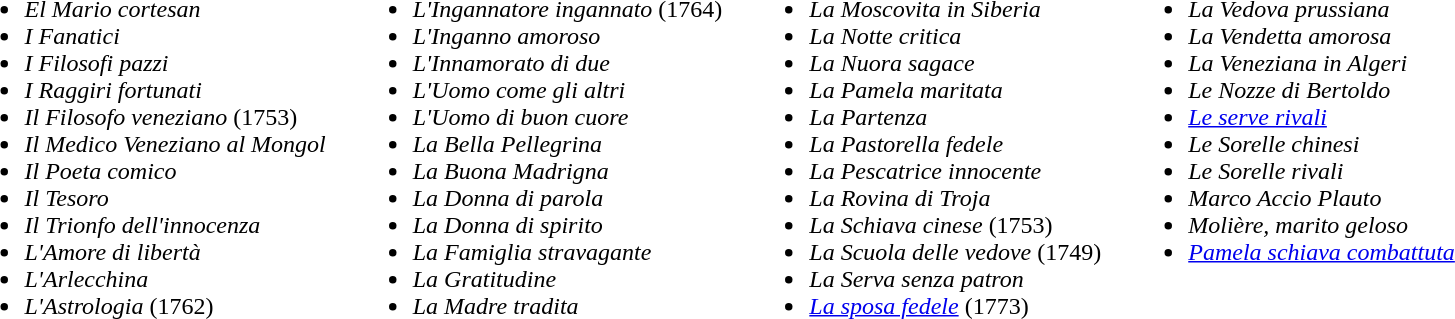<table>
<tr>
<td align="left" valign="top"><br><ul><li><em>El Mario cortesan</em></li><li><em>I Fanatici</em></li><li><em>I Filosofi pazzi</em></li><li><em>I Raggiri fortunati</em></li><li><em>Il Filosofo veneziano</em> (1753)</li><li><em>Il Medico Veneziano al Mongol</em></li><li><em>Il Poeta comico</em></li><li><em>Il Tesoro</em></li><li><em>Il Trionfo dell'innocenza</em></li><li><em>L'Amore di libertà</em></li><li><em>L'Arlecchina</em></li><li><em>L'Astrologia</em> (1762)</li></ul></td>
<td width="10"> </td>
<td align="left" valign="top"><br><ul><li><em>L'Ingannatore ingannato</em> (1764)</li><li><em>L'Inganno amoroso</em></li><li><em>L'Innamorato di due</em></li><li><em>L'Uomo come gli altri</em></li><li><em>L'Uomo di buon cuore</em></li><li><em>La Bella Pellegrina</em></li><li><em>La Buona Madrigna</em></li><li><em>La Donna di parola</em></li><li><em>La Donna di spirito</em></li><li><em>La Famiglia stravagante</em></li><li><em>La Gratitudine</em></li><li><em>La Madre tradita</em></li></ul></td>
<td width="10"> </td>
<td align="left" valign="top"><br><ul><li><em>La Moscovita in Siberia</em></li><li><em>La Notte critica</em></li><li><em>La Nuora sagace</em></li><li><em>La Pamela maritata</em></li><li><em>La Partenza</em></li><li><em>La Pastorella fedele</em></li><li><em>La Pescatrice innocente</em></li><li><em>La Rovina di Troja</em></li><li><em>La Schiava cinese</em> (1753)</li><li><em>La Scuola delle vedove</em> (1749)</li><li><em>La Serva senza patron</em></li><li><em><a href='#'>La sposa fedele</a></em> (1773)</li></ul></td>
<td width="10"> </td>
<td align="left" valign="top"><br><ul><li><em>La Vedova prussiana</em></li><li><em>La Vendetta amorosa</em></li><li><em>La Veneziana in Algeri</em></li><li><em>Le Nozze di Bertoldo</em></li><li><em><a href='#'>Le serve rivali</a></em></li><li><em>Le Sorelle chinesi</em></li><li><em>Le Sorelle rivali</em></li><li><em>Marco Accio Plauto</em></li><li><em>Molière, marito geloso</em></li><li><a href='#'><em>Pamela schiava combattuta</em></a></li></ul></td>
</tr>
</table>
